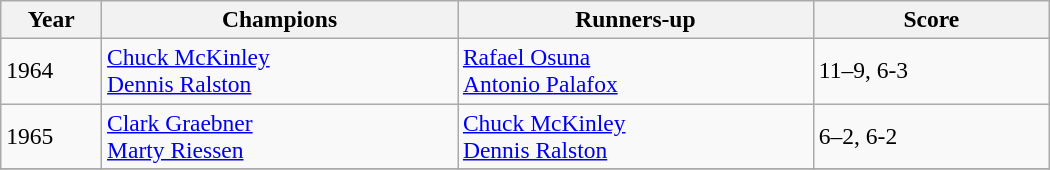<table class="wikitable" style="font-size:98%;">
<tr>
<th style="width:60px;">Year</th>
<th style="width:230px;">Champions</th>
<th style="width:230px;">Runners-up</th>
<th style="width:150px;">Score</th>
</tr>
<tr>
<td>1964</td>
<td> <a href='#'>Chuck McKinley</a><br> <a href='#'>Dennis Ralston</a></td>
<td> <a href='#'>Rafael Osuna</a><br> <a href='#'>Antonio Palafox</a></td>
<td>11–9, 6-3</td>
</tr>
<tr>
<td>1965</td>
<td> <a href='#'>Clark Graebner</a><br> <a href='#'>Marty Riessen</a></td>
<td> <a href='#'>Chuck McKinley</a><br> <a href='#'>Dennis Ralston</a></td>
<td>6–2, 6-2</td>
</tr>
<tr>
</tr>
</table>
